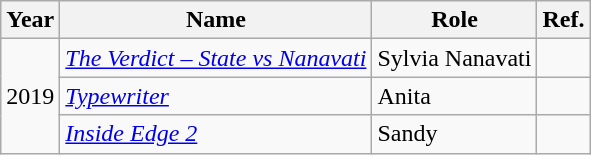<table class="wikitable sortable">
<tr>
<th>Year</th>
<th>Name</th>
<th>Role</th>
<th>Ref.</th>
</tr>
<tr>
<td rowspan="3">2019</td>
<td><em><a href='#'>The Verdict – State vs Nanavati</a></em></td>
<td>Sylvia Nanavati</td>
<td></td>
</tr>
<tr>
<td><em><a href='#'>Typewriter</a></em></td>
<td>Anita</td>
<td></td>
</tr>
<tr>
<td><em><a href='#'>Inside Edge 2</a></em></td>
<td>Sandy</td>
<td></td>
</tr>
</table>
